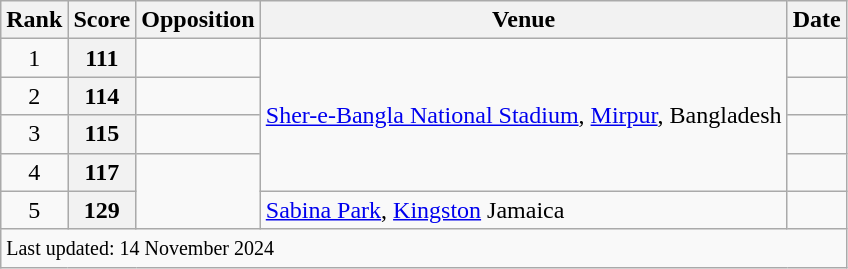<table class="wikitable plainrowheaders sortable">
<tr>
<th scope=col>Rank</th>
<th scope=col>Score</th>
<th scope=col>Opposition</th>
<th scope=col>Venue</th>
<th scope=col>Date</th>
</tr>
<tr>
<td align=center>1</td>
<th scope=row style=text-align:center;>111</th>
<td></td>
<td rowspan=4><a href='#'>Sher-e-Bangla National Stadium</a>, <a href='#'>Mirpur</a>, Bangladesh</td>
<td></td>
</tr>
<tr>
<td align=center>2</td>
<th scope=row style=text-align:center;>114</th>
<td></td>
<td></td>
</tr>
<tr>
<td align=center>3</td>
<th scope=row style=text-align:center;>115</th>
<td></td>
<td></td>
</tr>
<tr>
<td align=center>4</td>
<th scope=row style=text-align:center;>117</th>
<td rowspan=2></td>
<td></td>
</tr>
<tr>
<td align=center>5</td>
<th scope=row style=text-align:center;>129</th>
<td><a href='#'>Sabina Park</a>, <a href='#'>Kingston</a> Jamaica</td>
<td></td>
</tr>
<tr class=sortbottom>
<td colspan=5><small>Last updated: 14 November 2024</small></td>
</tr>
</table>
